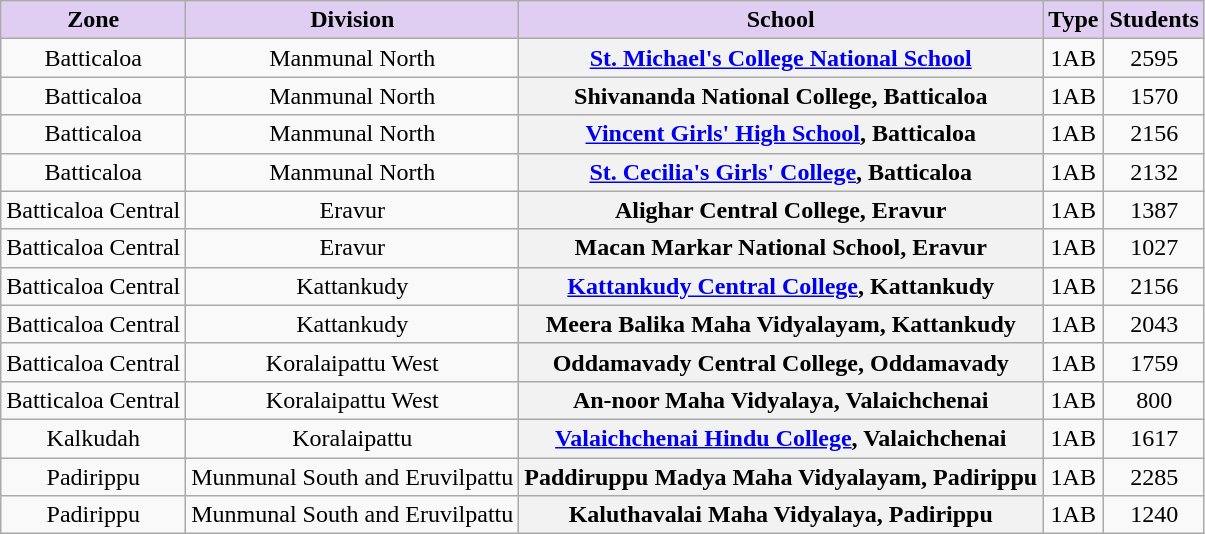<table class="wikitable sortable" style="text-align:center; font-size:100%">
<tr valign=bottom>
<th style="background-color:#E0CEF2;">Zone</th>
<th style="background-color:#E0CEF2;">Division</th>
<th style="background-color:#E0CEF2;">School</th>
<th style="background-color:#E0CEF2;">Type</th>
<th style="background-color:#E0CEF2;">Students</th>
</tr>
<tr>
<td>Batticaloa</td>
<td>Manmunal North</td>
<th><a href='#'>St. Michael's College National School</a></th>
<td>1AB</td>
<td>2595</td>
</tr>
<tr>
<td>Batticaloa</td>
<td>Manmunal North</td>
<th>Shivananda National College, Batticaloa</th>
<td>1AB</td>
<td>1570</td>
</tr>
<tr>
<td>Batticaloa</td>
<td>Manmunal North</td>
<th><a href='#'>Vincent Girls' High School</a>, Batticaloa</th>
<td>1AB</td>
<td>2156</td>
</tr>
<tr>
<td>Batticaloa</td>
<td>Manmunal North</td>
<th><a href='#'>St. Cecilia's Girls' College</a>, Batticaloa</th>
<td>1AB</td>
<td>2132</td>
</tr>
<tr>
<td>Batticaloa Central</td>
<td>Eravur</td>
<th>Alighar Central College, Eravur</th>
<td>1AB</td>
<td>1387</td>
</tr>
<tr>
<td>Batticaloa Central</td>
<td>Eravur</td>
<th>Macan Markar National School, Eravur</th>
<td>1AB</td>
<td>1027</td>
</tr>
<tr>
<td>Batticaloa Central</td>
<td>Kattankudy</td>
<th><a href='#'>Kattankudy Central College</a>, Kattankudy</th>
<td>1AB</td>
<td>2156</td>
</tr>
<tr>
<td>Batticaloa Central</td>
<td>Kattankudy</td>
<th>Meera Balika Maha Vidyalayam, Kattankudy</th>
<td>1AB</td>
<td>2043</td>
</tr>
<tr>
<td>Batticaloa Central</td>
<td>Koralaipattu West</td>
<th>Oddamavady Central College, Oddamavady</th>
<td>1AB</td>
<td>1759</td>
</tr>
<tr>
<td>Batticaloa Central</td>
<td>Koralaipattu West</td>
<th>An-noor Maha Vidyalaya, Valaichchenai</th>
<td>1AB</td>
<td>800</td>
</tr>
<tr>
<td>Kalkudah</td>
<td>Koralaipattu</td>
<th><a href='#'>Valaichchenai Hindu College</a>, Valaichchenai</th>
<td>1AB</td>
<td>1617</td>
</tr>
<tr>
<td>Padirippu</td>
<td>Munmunal South and Eruvilpattu</td>
<th>Paddiruppu Madya Maha Vidyalayam, Padirippu</th>
<td>1AB</td>
<td>2285</td>
</tr>
<tr>
<td>Padirippu</td>
<td>Munmunal South and Eruvilpattu</td>
<th>Kaluthavalai Maha Vidyalaya, Padirippu</th>
<td>1AB</td>
<td>1240</td>
</tr>
</table>
